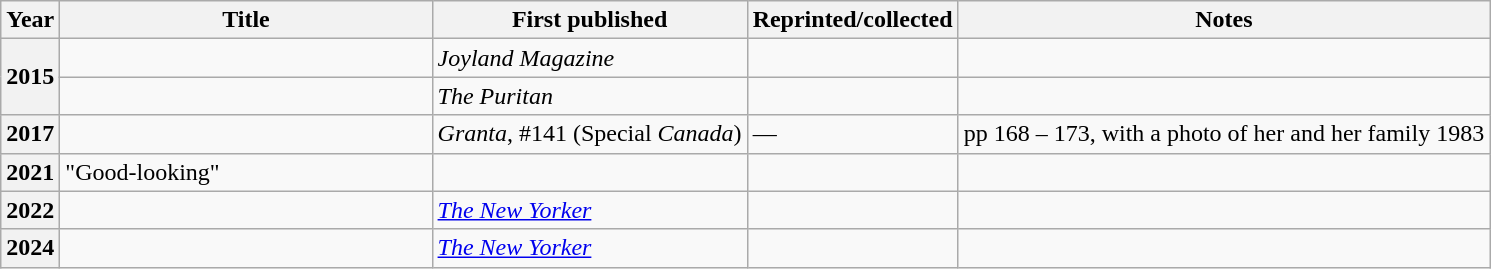<table class="wikitable sortable">
<tr>
<th>Year</th>
<th width="25%">Title</th>
<th>First published</th>
<th>Reprinted/collected</th>
<th>Notes</th>
</tr>
<tr>
<th rowspan="2">2015</th>
<td></td>
<td><em>Joyland Magazine</em></td>
<td></td>
<td></td>
</tr>
<tr>
<td></td>
<td><em>The Puritan</em></td>
<td></td>
<td></td>
</tr>
<tr>
<th>2017</th>
<td><em></em></td>
<td><em>Granta</em>, #141 (Special <em>Canada</em>)</td>
<td>—</td>
<td>pp 168 – 173, with a photo of her and her family 1983</td>
</tr>
<tr>
<th>2021</th>
<td>"Good-looking"</td>
<td></td>
<td></td>
<td></td>
</tr>
<tr>
<th>2022</th>
<td></td>
<td><em><a href='#'>The New Yorker</a></em></td>
<td></td>
<td></td>
</tr>
<tr>
<th>2024</th>
<td></td>
<td><em><a href='#'>The New Yorker</a></em></td>
<td></td>
<td></td>
</tr>
</table>
